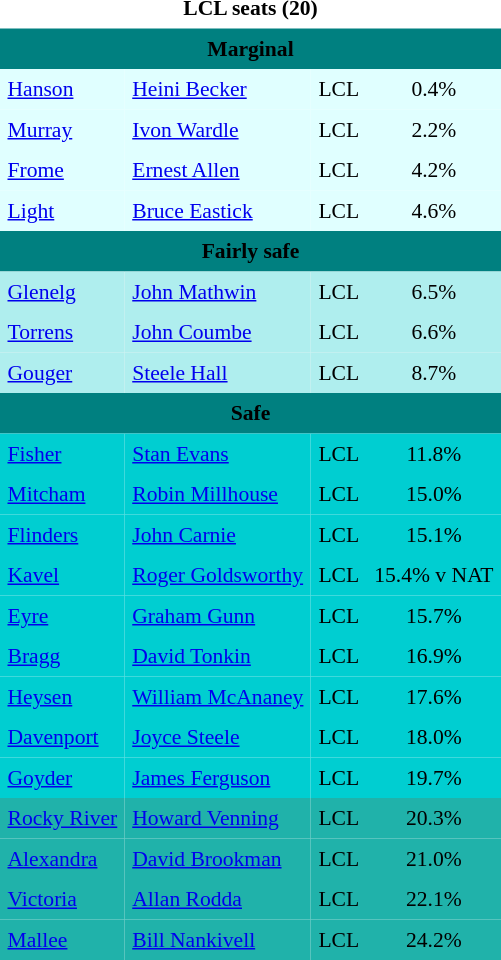<table class="toccolours" cellpadding="5" cellspacing="0" style="float:left; margin-right:.5em; margin-top:.4em; font-size:90%;">
<tr>
<td COLSPAN=4 align="center"><strong>LCL seats (20)</strong></td>
</tr>
<tr>
<td COLSPAN=4 align="center" bgcolor="Teal"><span><strong>Marginal</strong></span></td>
</tr>
<tr>
<td align="left" bgcolor="E0FFFF"><a href='#'>Hanson</a></td>
<td align="left" bgcolor="E0FFFF"><a href='#'>Heini Becker</a></td>
<td align="left" bgcolor="E0FFFF">LCL</td>
<td align="center" bgcolor="E0FFFF">0.4%</td>
</tr>
<tr>
<td align="left" bgcolor="E0FFFF"><a href='#'>Murray</a></td>
<td align="left" bgcolor="E0FFFF"><a href='#'>Ivon Wardle</a></td>
<td align="left" bgcolor="E0FFFF">LCL</td>
<td align="center" bgcolor="E0FFFF">2.2%</td>
</tr>
<tr>
<td align="left" bgcolor="E0FFFF"><a href='#'>Frome</a></td>
<td align="left" bgcolor="E0FFFF"><a href='#'>Ernest Allen</a></td>
<td align="left" bgcolor="E0FFFF">LCL</td>
<td align="center" bgcolor="E0FFFF">4.2%</td>
</tr>
<tr>
<td align="left" bgcolor="E0FFFF"><a href='#'>Light</a></td>
<td align="left" bgcolor="E0FFFF"><a href='#'>Bruce Eastick</a></td>
<td align="left" bgcolor="E0FFFF">LCL</td>
<td align="center" bgcolor="E0FFFF">4.6%</td>
</tr>
<tr>
<td COLSPAN=4 align="center" bgcolor="Teal"><span><strong>Fairly safe</strong></span></td>
</tr>
<tr>
<td align="left" bgcolor="AFEEEE"><a href='#'>Glenelg</a></td>
<td align="left" bgcolor="AFEEEE"><a href='#'>John Mathwin</a></td>
<td align="left" bgcolor="AFEEEE">LCL</td>
<td align="center" bgcolor="AFEEEE">6.5%</td>
</tr>
<tr>
<td align="left" bgcolor="AFEEEE"><a href='#'>Torrens</a></td>
<td align="left" bgcolor="AFEEEE"><a href='#'>John Coumbe</a></td>
<td align="left" bgcolor="AFEEEE">LCL</td>
<td align="center" bgcolor="AFEEEE">6.6%</td>
</tr>
<tr>
<td align="left" bgcolor="AFEEEE"><a href='#'>Gouger</a></td>
<td align="left" bgcolor="AFEEEE"><a href='#'>Steele Hall</a></td>
<td align="left" bgcolor="AFEEEE">LCL</td>
<td align="center" bgcolor="AFEEEE">8.7%</td>
</tr>
<tr>
<td COLSPAN=4 align="center" bgcolor="Teal"><span><strong>Safe</strong></span></td>
</tr>
<tr>
<td align="left" bgcolor="00CED1"><a href='#'>Fisher</a></td>
<td align="left" bgcolor="00CED1"><a href='#'>Stan Evans</a></td>
<td align="left" bgcolor="00CED1">LCL</td>
<td align="center" bgcolor="00CED1">11.8%</td>
</tr>
<tr>
<td align="left" bgcolor="00CED1"><a href='#'>Mitcham</a></td>
<td align="left" bgcolor="00CED1"><a href='#'>Robin Millhouse</a></td>
<td align="left" bgcolor="00CED1">LCL</td>
<td align="center" bgcolor="00CED1">15.0%</td>
</tr>
<tr>
<td align="left" bgcolor="00CED1"><a href='#'>Flinders</a></td>
<td align="left" bgcolor="00CED1"><a href='#'>John Carnie</a></td>
<td align="left" bgcolor="00CED1">LCL</td>
<td align="center" bgcolor="00CED1">15.1%</td>
</tr>
<tr>
<td align="left" bgcolor="00CED1"><a href='#'>Kavel</a></td>
<td align="left" bgcolor="00CED1"><a href='#'>Roger Goldsworthy</a></td>
<td align="left" bgcolor="00CED1">LCL</td>
<td align="center" bgcolor="00CED1">15.4% v NAT</td>
</tr>
<tr>
<td align="left" bgcolor="00CED1"><a href='#'>Eyre</a></td>
<td align="left" bgcolor="00CED1"><a href='#'>Graham Gunn</a></td>
<td align="left" bgcolor="00CED1">LCL</td>
<td align="center" bgcolor="00CED1">15.7%</td>
</tr>
<tr>
<td align="left" bgcolor="00CED1"><a href='#'>Bragg</a></td>
<td align="left" bgcolor="00CED1"><a href='#'>David Tonkin</a></td>
<td align="left" bgcolor="00CED1">LCL</td>
<td align="center" bgcolor="00CED1">16.9%</td>
</tr>
<tr>
<td align="left" bgcolor="00CED1"><a href='#'>Heysen</a></td>
<td align="left" bgcolor="00CED1"><a href='#'>William McAnaney</a></td>
<td align="left" bgcolor="00CED1">LCL</td>
<td align="center" bgcolor="00CED1">17.6%</td>
</tr>
<tr>
<td align="left" bgcolor="00CED1"><a href='#'>Davenport</a></td>
<td align="left" bgcolor="00CED1"><a href='#'>Joyce Steele</a></td>
<td align="left" bgcolor="00CED1">LCL</td>
<td align="center" bgcolor="00CED1">18.0%</td>
</tr>
<tr>
<td align="left" bgcolor="00CED1"><a href='#'>Goyder</a></td>
<td align="left" bgcolor="00CED1"><a href='#'>James Ferguson</a></td>
<td align="left" bgcolor="00CED1">LCL</td>
<td align="center" bgcolor="00CED1">19.7%</td>
</tr>
<tr>
<td align="left" bgcolor="20B2AA"><a href='#'>Rocky River</a></td>
<td align="left" bgcolor="20B2AA"><a href='#'>Howard Venning</a></td>
<td align="left" bgcolor="20B2AA">LCL</td>
<td align="center" bgcolor="20B2AA">20.3%</td>
</tr>
<tr>
<td align="left" bgcolor="20B2AA"><a href='#'>Alexandra</a></td>
<td align="left" bgcolor="20B2AA"><a href='#'>David Brookman</a></td>
<td align="left" bgcolor="20B2AA">LCL</td>
<td align="center" bgcolor="20B2AA">21.0%</td>
</tr>
<tr>
<td align="left" bgcolor="20B2AA"><a href='#'>Victoria</a></td>
<td align="left" bgcolor="20B2AA"><a href='#'>Allan Rodda</a></td>
<td align="left" bgcolor="20B2AA">LCL</td>
<td align="center" bgcolor="20B2AA">22.1%</td>
</tr>
<tr>
<td align="left" bgcolor="20B2AA"><a href='#'>Mallee</a></td>
<td align="left" bgcolor="20B2AA"><a href='#'>Bill Nankivell</a></td>
<td align="left" bgcolor="20B2AA">LCL</td>
<td align="center" bgcolor="20B2AA">24.2%</td>
</tr>
<tr>
</tr>
</table>
